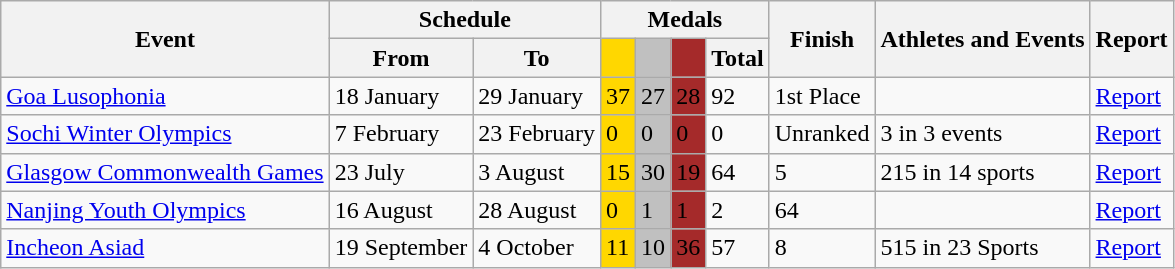<table class="wikitable" style="margin:auto; margin-left:.5em;">
<tr>
<th rowspan=2>Event</th>
<th colspan=2>Schedule</th>
<th colspan=4>Medals</th>
<th rowspan=2>Finish</th>
<th rowspan=2>Athletes and Events</th>
<th rowspan=2>Report</th>
</tr>
<tr>
<th>From</th>
<th>To</th>
<th style="background:gold;"></th>
<th style="background:silver;"></th>
<th style="background:brown;"></th>
<th>Total</th>
</tr>
<tr>
<td> <a href='#'>Goa Lusophonia</a></td>
<td>18 January</td>
<td>29 January</td>
<td style="background:gold;">37</td>
<td style="background:silver;">27</td>
<td style="background:brown;">28</td>
<td>92</td>
<td>1st Place</td>
<td></td>
<td><a href='#'>Report</a></td>
</tr>
<tr>
<td> <a href='#'>Sochi Winter Olympics</a></td>
<td>7 February</td>
<td>23 February</td>
<td style="background:gold;">0</td>
<td style="background:silver;">0</td>
<td style="background:brown;">0</td>
<td>0</td>
<td>Unranked</td>
<td>3 in 3 events</td>
<td><a href='#'>Report</a></td>
</tr>
<tr>
<td> <a href='#'>Glasgow Commonwealth Games</a></td>
<td>23 July</td>
<td>3 August</td>
<td style="background:gold;">15</td>
<td style="background:silver;">30</td>
<td style="background:brown;">19</td>
<td>64</td>
<td>5</td>
<td>215 in 14 sports</td>
<td><a href='#'>Report</a></td>
</tr>
<tr>
<td> <a href='#'>Nanjing Youth Olympics</a></td>
<td>16 August</td>
<td>28 August</td>
<td style="background:gold;">0</td>
<td style="background:silver;">1</td>
<td style="background:brown;">1</td>
<td>2</td>
<td>64</td>
<td></td>
<td><a href='#'>Report</a></td>
</tr>
<tr>
<td> <a href='#'>Incheon Asiad</a></td>
<td>19 September</td>
<td>4 October</td>
<td style="background:gold;">11</td>
<td style="background:silver;">10</td>
<td style="background:brown;">36</td>
<td>57</td>
<td>8</td>
<td>515 in 23 Sports</td>
<td><a href='#'>Report</a></td>
</tr>
</table>
